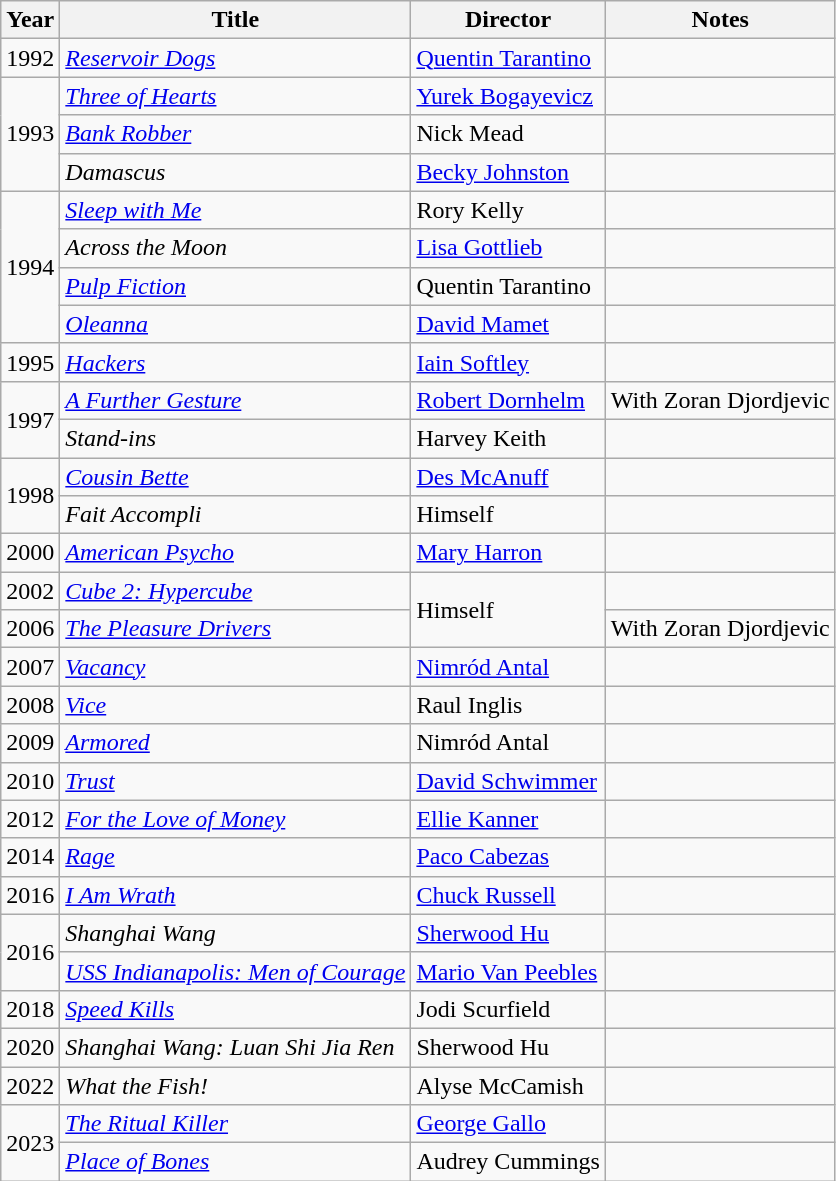<table class="wikitable">
<tr>
<th>Year</th>
<th>Title</th>
<th>Director</th>
<th>Notes</th>
</tr>
<tr>
<td>1992</td>
<td><em><a href='#'>Reservoir Dogs</a></em></td>
<td><a href='#'>Quentin Tarantino</a></td>
<td></td>
</tr>
<tr>
<td rowspan=3>1993</td>
<td><em><a href='#'>Three of Hearts</a></em></td>
<td><a href='#'>Yurek Bogayevicz</a></td>
<td></td>
</tr>
<tr>
<td><em><a href='#'>Bank Robber</a></em></td>
<td>Nick Mead</td>
<td></td>
</tr>
<tr>
<td><em>Damascus</em></td>
<td><a href='#'>Becky Johnston</a></td>
<td></td>
</tr>
<tr>
<td rowspan=4>1994</td>
<td><em><a href='#'>Sleep with Me</a></em></td>
<td>Rory Kelly</td>
<td></td>
</tr>
<tr>
<td><em>Across the Moon</em></td>
<td><a href='#'>Lisa Gottlieb</a></td>
<td></td>
</tr>
<tr>
<td><em><a href='#'>Pulp Fiction</a></em></td>
<td>Quentin Tarantino</td>
<td></td>
</tr>
<tr>
<td><em><a href='#'>Oleanna</a></em></td>
<td><a href='#'>David Mamet</a></td>
<td></td>
</tr>
<tr>
<td>1995</td>
<td><em><a href='#'>Hackers</a></em></td>
<td><a href='#'>Iain Softley</a></td>
<td></td>
</tr>
<tr>
<td rowspan=2>1997</td>
<td><em><a href='#'>A Further Gesture</a></em></td>
<td><a href='#'>Robert Dornhelm</a></td>
<td>With Zoran Djordjevic</td>
</tr>
<tr>
<td><em>Stand-ins</em></td>
<td>Harvey Keith</td>
<td></td>
</tr>
<tr>
<td rowspan=2>1998</td>
<td><em><a href='#'>Cousin Bette</a></em></td>
<td><a href='#'>Des McAnuff</a></td>
<td></td>
</tr>
<tr>
<td><em>Fait Accompli</em></td>
<td>Himself</td>
<td></td>
</tr>
<tr>
<td>2000</td>
<td><em><a href='#'>American Psycho</a></em></td>
<td><a href='#'>Mary Harron</a></td>
<td></td>
</tr>
<tr>
<td>2002</td>
<td><em><a href='#'>Cube 2: Hypercube</a></em></td>
<td rowspan=2>Himself</td>
<td></td>
</tr>
<tr>
<td>2006</td>
<td><em><a href='#'>The Pleasure Drivers</a></em></td>
<td>With Zoran Djordjevic</td>
</tr>
<tr>
<td>2007</td>
<td><em><a href='#'>Vacancy</a></em></td>
<td><a href='#'>Nimród Antal</a></td>
<td></td>
</tr>
<tr>
<td>2008</td>
<td><em><a href='#'>Vice</a></em></td>
<td>Raul Inglis</td>
<td></td>
</tr>
<tr>
<td>2009</td>
<td><em><a href='#'>Armored</a></em></td>
<td>Nimród Antal</td>
<td></td>
</tr>
<tr>
<td>2010</td>
<td><em><a href='#'>Trust</a></em></td>
<td><a href='#'>David Schwimmer</a></td>
<td></td>
</tr>
<tr>
<td>2012</td>
<td><em><a href='#'>For the Love of Money</a></em></td>
<td><a href='#'>Ellie Kanner</a></td>
<td></td>
</tr>
<tr>
<td>2014</td>
<td><em><a href='#'>Rage</a></em></td>
<td><a href='#'>Paco Cabezas</a></td>
<td></td>
</tr>
<tr>
<td>2016</td>
<td><em><a href='#'>I Am Wrath</a></em></td>
<td><a href='#'>Chuck Russell</a></td>
<td></td>
</tr>
<tr>
<td rowspan=2>2016</td>
<td><em>Shanghai Wang</em></td>
<td><a href='#'>Sherwood Hu</a></td>
<td></td>
</tr>
<tr>
<td><em><a href='#'>USS Indianapolis: Men of Courage</a></em></td>
<td><a href='#'>Mario Van Peebles</a></td>
<td></td>
</tr>
<tr>
<td>2018</td>
<td><em><a href='#'>Speed Kills</a></em></td>
<td>Jodi Scurfield</td>
<td></td>
</tr>
<tr>
<td>2020</td>
<td><em>Shanghai Wang: Luan Shi Jia Ren</em></td>
<td>Sherwood Hu</td>
<td></td>
</tr>
<tr>
<td>2022</td>
<td><em>What the Fish!</em></td>
<td>Alyse McCamish</td>
<td></td>
</tr>
<tr>
<td rowspan=2>2023</td>
<td><em><a href='#'>The Ritual Killer</a></em></td>
<td><a href='#'>George Gallo</a></td>
<td></td>
</tr>
<tr>
<td><em><a href='#'>Place of Bones</a></em></td>
<td>Audrey Cummings</td>
<td></td>
</tr>
</table>
